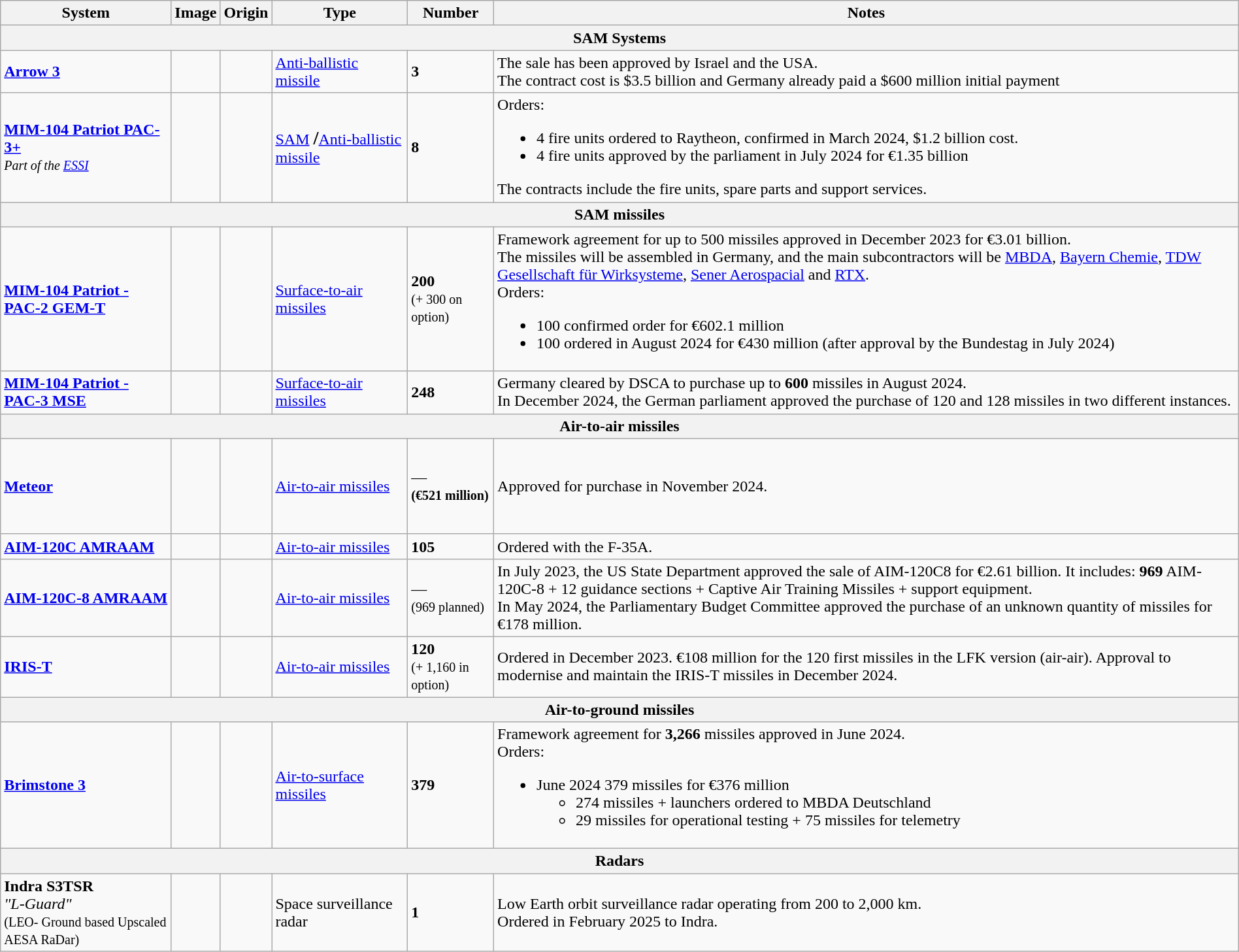<table class="wikitable" style="width:100%;">
<tr>
<th>System</th>
<th>Image</th>
<th>Origin</th>
<th>Type</th>
<th>Number</th>
<th>Notes</th>
</tr>
<tr>
<th colspan="6">SAM Systems</th>
</tr>
<tr>
<td><strong><a href='#'>Arrow 3</a></strong></td>
<td></td>
<td><small></small></td>
<td><a href='#'>Anti-ballistic missile</a></td>
<td><strong>3</strong></td>
<td>The sale has been approved by Israel and the USA.<br>The contract cost is $3.5 billion and Germany already paid a $600 million initial payment</td>
</tr>
<tr>
<td><strong><a href='#'>MIM-104 Patriot PAC-3+</a></strong><br><small><em>Part of the <a href='#'>ESSI</a></em></small></td>
<td></td>
<td><small></small><br><small></small></td>
<td><a href='#'>SAM</a> <big><strong>/</strong></big><a href='#'>Anti-ballistic missile</a></td>
<td><strong>8</strong></td>
<td>Orders:<br><ul><li>4 fire units ordered to Raytheon, confirmed in March 2024, $1.2 billion cost.</li><li>4 fire units approved by the parliament in July 2024 for €1.35 billion</li></ul>The contracts include the fire units, spare parts and support services.</td>
</tr>
<tr>
<th colspan="6">SAM missiles</th>
</tr>
<tr>
<td><a href='#'><strong>MIM-104 Patriot -</strong> <strong>PAC-2 GEM-T</strong></a></td>
<td></td>
<td><small></small></td>
<td><a href='#'>Surface-to-air missiles</a></td>
<td><strong>200</strong><br><small>(+ 300 on option)</small></td>
<td>Framework agreement for up to 500 missiles approved in December 2023 for €3.01 billion.<br>The missiles will be assembled in Germany, and the main subcontractors will be <a href='#'>MBDA</a>, <a href='#'>Bayern Chemie</a>, <a href='#'>TDW Gesellschaft für Wirksysteme</a>, <a href='#'>Sener Aerospacial</a> and <a href='#'>RTX</a>.<br>Orders:<ul><li>100 confirmed order for €602.1 million</li><li>100 ordered in August 2024 for €430 million (after approval by the Bundestag in July 2024)</li></ul></td>
</tr>
<tr>
<td><a href='#'><strong>MIM-104 Patriot -</strong> <strong>PAC-3 MSE</strong></a></td>
<td></td>
<td><small></small></td>
<td><a href='#'>Surface-to-air missiles</a></td>
<td><strong>248</strong></td>
<td>Germany cleared by DSCA to purchase up to <strong>600</strong> missiles in August 2024.<br>In December 2024, the German parliament approved the purchase of 120 and 128 missiles in two different instances.</td>
</tr>
<tr>
<th colspan="6">Air-to-air missiles</th>
</tr>
<tr>
<td><a href='#'><strong>Meteor</strong></a></td>
<td></td>
<td><small></small><br><small></small><br><small></small><br><small></small><br><small></small><br><small></small></td>
<td><a href='#'>Air-to-air missiles</a></td>
<td>—<br><small><strong>(€521 million)</strong></small></td>
<td>Approved for purchase in November 2024.</td>
</tr>
<tr>
<td><a href='#'><strong>AIM-120C AMRAAM</strong></a></td>
<td></td>
<td><small></small></td>
<td><a href='#'>Air-to-air missiles</a></td>
<td><strong>105</strong></td>
<td>Ordered with the F-35A.</td>
</tr>
<tr>
<td><a href='#'><strong>AIM-120C-8 AMRAAM</strong></a></td>
<td></td>
<td><small></small></td>
<td><a href='#'>Air-to-air missiles</a></td>
<td>—<br><small>(969 planned)</small></td>
<td>In July 2023, the US State Department approved the sale of AIM-120C8 for €2.61 billion. It includes: <strong>969</strong> AIM-120C-8 + 12 guidance sections + Captive Air Training Missiles + support equipment.<br>In May 2024, the Parliamentary Budget Committee approved the purchase of an unknown quantity of missiles for €178 million.</td>
</tr>
<tr>
<td><strong><a href='#'>IRIS-T</a></strong></td>
<td></td>
<td><small></small></td>
<td><a href='#'>Air-to-air missiles</a></td>
<td><strong>120</strong><br><small>(+ 1,160 in option)</small></td>
<td>Ordered in December 2023. €108 million for the 120 first missiles in the LFK version (air-air). Approval to modernise and maintain the IRIS-T missiles in December 2024.</td>
</tr>
<tr>
<th colspan="6">Air-to-ground missiles</th>
</tr>
<tr>
<td><a href='#'><strong>Brimstone 3</strong></a></td>
<td></td>
<td><small></small></td>
<td><a href='#'>Air-to-surface missiles</a></td>
<td><strong>379</strong></td>
<td>Framework agreement for <strong>3,266</strong> missiles approved in June 2024.<br>Orders:<ul><li>June 2024 379 missiles for €376 million<ul><li>274 missiles + launchers ordered to MBDA Deutschland</li><li>29 missiles for operational testing + 75 missiles for telemetry</li></ul></li></ul></td>
</tr>
<tr>
<th colspan="6">Radars</th>
</tr>
<tr>
<td><strong>Indra S3TSR</strong><br><em>"L-Guard"</em><br><small>(LEO- Ground based Upscaled AESA RaDar)</small></td>
<td></td>
<td><small></small></td>
<td>Space surveillance radar</td>
<td><strong>1</strong></td>
<td>Low Earth orbit surveillance radar operating from 200 to 2,000 km.<br>Ordered in February 2025 to Indra.</td>
</tr>
</table>
